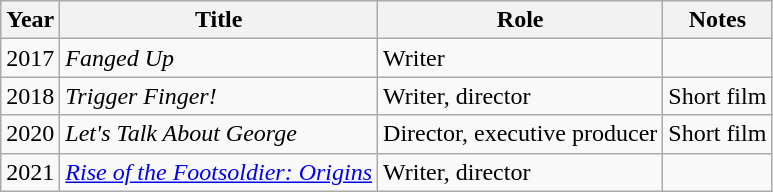<table class="wikitable sortable">
<tr>
<th>Year</th>
<th>Title</th>
<th>Role</th>
<th class="unsortable">Notes</th>
</tr>
<tr>
<td>2017</td>
<td><em>Fanged Up</em></td>
<td>Writer</td>
<td></td>
</tr>
<tr>
<td>2018</td>
<td><em>Trigger Finger!</em></td>
<td>Writer, director</td>
<td>Short film</td>
</tr>
<tr>
<td>2020</td>
<td><em>Let's Talk About George</em></td>
<td>Director, executive producer</td>
<td>Short film</td>
</tr>
<tr>
<td>2021</td>
<td><em><a href='#'>Rise of the Footsoldier: Origins</a></em></td>
<td>Writer, director</td>
<td></td>
</tr>
</table>
